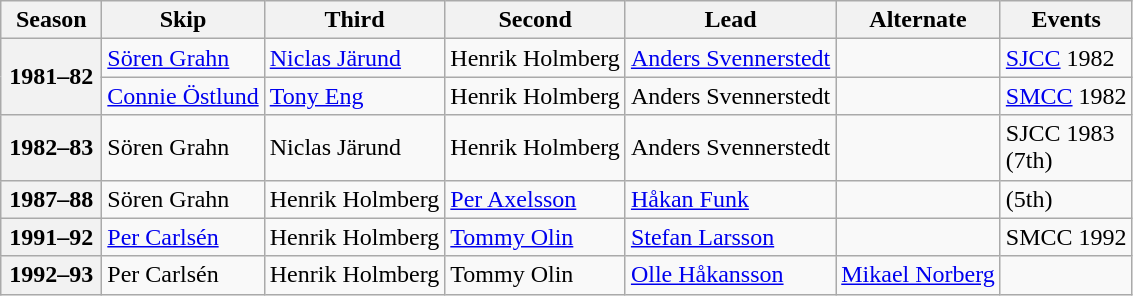<table class="wikitable">
<tr>
<th scope="col" width=60>Season</th>
<th scope="col">Skip</th>
<th scope="col">Third</th>
<th scope="col">Second</th>
<th scope="col">Lead</th>
<th scope="col">Alternate</th>
<th scope="col">Events</th>
</tr>
<tr>
<th scope="row" rowspan=2>1981–82</th>
<td><a href='#'>Sören Grahn</a></td>
<td><a href='#'>Niclas Järund</a></td>
<td>Henrik Holmberg</td>
<td><a href='#'>Anders Svennerstedt</a></td>
<td></td>
<td><a href='#'>SJCC</a> 1982 <br> </td>
</tr>
<tr>
<td><a href='#'>Connie Östlund</a></td>
<td><a href='#'>Tony Eng</a></td>
<td>Henrik Holmberg</td>
<td>Anders Svennerstedt</td>
<td></td>
<td><a href='#'>SMCC</a> 1982 </td>
</tr>
<tr>
<th scope="row">1982–83</th>
<td>Sören Grahn</td>
<td>Niclas Järund</td>
<td>Henrik Holmberg</td>
<td>Anders Svennerstedt</td>
<td></td>
<td>SJCC 1983 <br> (7th)</td>
</tr>
<tr>
<th scope="row">1987–88</th>
<td>Sören Grahn</td>
<td>Henrik Holmberg</td>
<td><a href='#'>Per Axelsson</a></td>
<td><a href='#'>Håkan Funk</a></td>
<td></td>
<td> (5th)</td>
</tr>
<tr>
<th scope="row">1991–92</th>
<td><a href='#'>Per Carlsén</a></td>
<td>Henrik Holmberg</td>
<td><a href='#'>Tommy Olin</a></td>
<td><a href='#'>Stefan Larsson</a></td>
<td></td>
<td>SMCC 1992 </td>
</tr>
<tr>
<th scope="row">1992–93</th>
<td>Per Carlsén</td>
<td>Henrik Holmberg</td>
<td>Tommy Olin</td>
<td><a href='#'>Olle Håkansson</a></td>
<td><a href='#'>Mikael Norberg</a></td>
<td> </td>
</tr>
</table>
